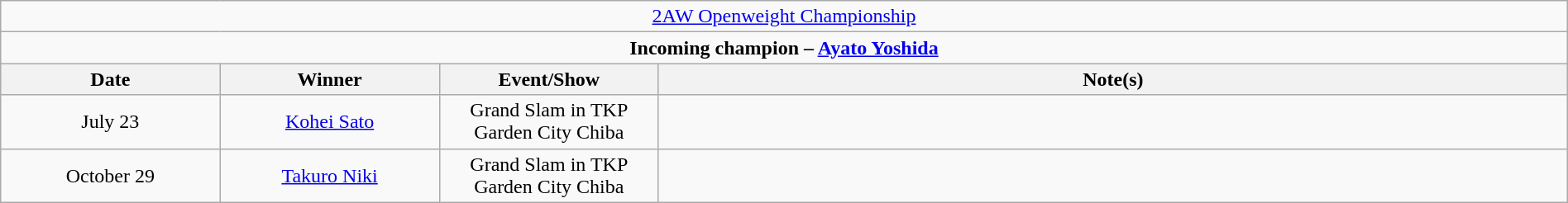<table class="wikitable" style="text-align:center; width:100%;">
<tr>
<td colspan="5" style="text-align: center;"><a href='#'>2AW Openweight Championship</a></td>
</tr>
<tr>
<td colspan="5" style="text-align: center;"><strong>Incoming champion – <a href='#'>Ayato Yoshida</a></strong></td>
</tr>
<tr>
<th width=14%>Date</th>
<th width=14%>Winner</th>
<th width=14%>Event/Show</th>
<th width=58%>Note(s)</th>
</tr>
<tr>
<td>July 23</td>
<td><a href='#'>Kohei Sato</a></td>
<td>Grand Slam in TKP Garden City Chiba</td>
<td></td>
</tr>
<tr>
<td>October 29</td>
<td><a href='#'>Takuro Niki</a></td>
<td>Grand Slam in TKP Garden City Chiba</td>
<td></td>
</tr>
</table>
